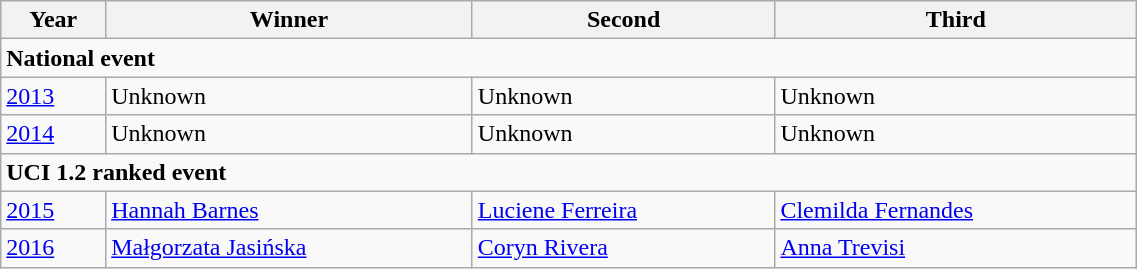<table class="wikitable" style="font-size:100%" width=60%>
<tr>
<th>Year</th>
<th>Winner</th>
<th>Second</th>
<th>Third</th>
</tr>
<tr>
<td colspan=4><strong>National event</strong></td>
</tr>
<tr>
<td><a href='#'>2013</a></td>
<td>Unknown</td>
<td>Unknown</td>
<td>Unknown</td>
</tr>
<tr>
<td><a href='#'>2014</a></td>
<td>Unknown</td>
<td>Unknown</td>
<td>Unknown</td>
</tr>
<tr>
<td colspan=4><strong>UCI 1.2 ranked event</strong></td>
</tr>
<tr>
<td><a href='#'>2015</a></td>
<td> <a href='#'>Hannah Barnes</a></td>
<td> <a href='#'>Luciene Ferreira</a></td>
<td> <a href='#'>Clemilda Fernandes</a></td>
</tr>
<tr>
<td><a href='#'>2016</a></td>
<td> <a href='#'>Małgorzata Jasińska</a></td>
<td> <a href='#'>Coryn Rivera</a></td>
<td> <a href='#'>Anna Trevisi</a></td>
</tr>
</table>
